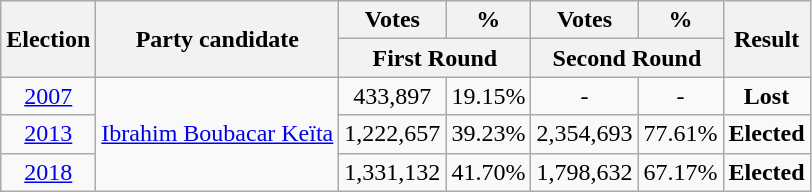<table class=wikitable style=text-align:center>
<tr>
<th rowspan="2">Election</th>
<th rowspan="2">Party candidate</th>
<th>Votes</th>
<th>%</th>
<th>Votes</th>
<th>%</th>
<th rowspan="2">Result</th>
</tr>
<tr>
<th colspan="2">First Round</th>
<th colspan="2">Second Round</th>
</tr>
<tr>
<td><a href='#'>2007</a></td>
<td rowspan="3"><a href='#'>Ibrahim Boubacar Keïta</a></td>
<td>433,897</td>
<td>19.15%</td>
<td>-</td>
<td>-</td>
<td><strong>Lost</strong> </td>
</tr>
<tr>
<td><a href='#'>2013</a></td>
<td>1,222,657</td>
<td>39.23%</td>
<td>2,354,693</td>
<td>77.61%</td>
<td><strong>Elected</strong> </td>
</tr>
<tr>
<td><a href='#'>2018</a></td>
<td>1,331,132</td>
<td>41.70%</td>
<td>1,798,632</td>
<td>67.17%</td>
<td><strong>Elected</strong> </td>
</tr>
</table>
